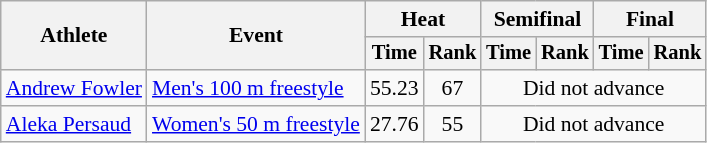<table class=wikitable style="font-size:90%">
<tr>
<th rowspan="2">Athlete</th>
<th rowspan="2">Event</th>
<th colspan="2">Heat</th>
<th colspan="2">Semifinal</th>
<th colspan="2">Final</th>
</tr>
<tr style="font-size:95%">
<th>Time</th>
<th>Rank</th>
<th>Time</th>
<th>Rank</th>
<th>Time</th>
<th>Rank</th>
</tr>
<tr align=center>
<td align=left><a href='#'>Andrew Fowler</a></td>
<td align=left><a href='#'>Men's 100 m freestyle</a></td>
<td>55.23</td>
<td>67</td>
<td colspan="4">Did not advance</td>
</tr>
<tr align=center>
<td align=left><a href='#'>Aleka Persaud</a></td>
<td align=left><a href='#'>Women's 50 m freestyle</a></td>
<td>27.76</td>
<td>55</td>
<td colspan="4">Did not advance</td>
</tr>
</table>
